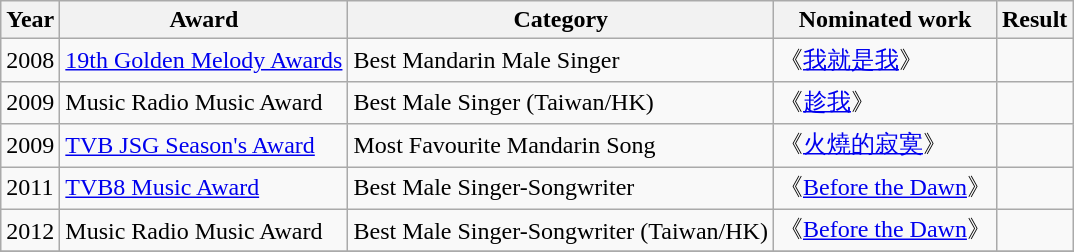<table class="wikitable sortable">
<tr>
<th>Year</th>
<th>Award</th>
<th>Category</th>
<th>Nominated work</th>
<th>Result</th>
</tr>
<tr>
<td>2008</td>
<td><a href='#'>19th Golden Melody Awards</a></td>
<td>Best Mandarin Male Singer</td>
<td>《<a href='#'>我就是我</a>》</td>
<td></td>
</tr>
<tr>
<td>2009</td>
<td>Music Radio Music Award</td>
<td>Best Male Singer (Taiwan/HK)</td>
<td>《<a href='#'>趁我</a>》</td>
<td></td>
</tr>
<tr>
<td>2009</td>
<td><a href='#'>TVB JSG Season's Award</a></td>
<td>Most Favourite Mandarin Song</td>
<td>《<a href='#'>火燒的寂寞</a>》</td>
<td></td>
</tr>
<tr>
<td>2011</td>
<td><a href='#'>TVB8 Music Award</a></td>
<td>Best Male Singer-Songwriter</td>
<td>《<a href='#'>Before the Dawn</a>》</td>
<td></td>
</tr>
<tr>
<td>2012</td>
<td>Music Radio Music Award</td>
<td>Best Male Singer-Songwriter (Taiwan/HK)</td>
<td>《<a href='#'>Before the Dawn</a>》</td>
<td></td>
</tr>
<tr>
</tr>
</table>
